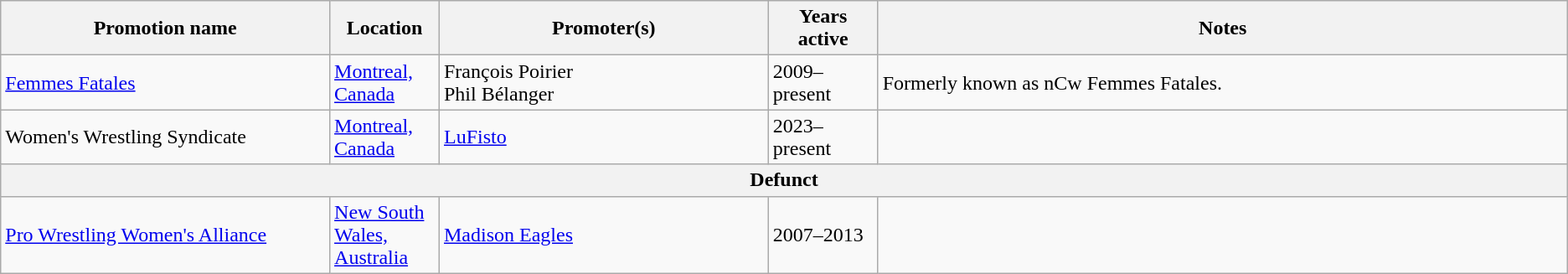<table class="wikitable sortable" style="text-align: left;">
<tr>
<th width="21%">Promotion name</th>
<th width="7%">Location</th>
<th width="21%">Promoter(s)</th>
<th width="7%">Years active</th>
<th width="55%">Notes</th>
</tr>
<tr>
<td><a href='#'>Femmes Fatales</a></td>
<td><a href='#'>Montreal, Canada</a></td>
<td>François Poirier<br>Phil Bélanger</td>
<td>2009–present</td>
<td>Formerly known as nCw Femmes Fatales.</td>
</tr>
<tr>
<td>Women's Wrestling Syndicate</td>
<td><a href='#'>Montreal, Canada</a></td>
<td><a href='#'>LuFisto</a></td>
<td>2023–present</td>
</tr>
<tr>
<th colspan="5">Defunct</th>
</tr>
<tr>
<td><a href='#'>Pro Wrestling Women's Alliance</a></td>
<td><a href='#'>New South Wales, Australia</a></td>
<td><a href='#'>Madison Eagles</a></td>
<td>2007–2013</td>
<td></td>
</tr>
</table>
